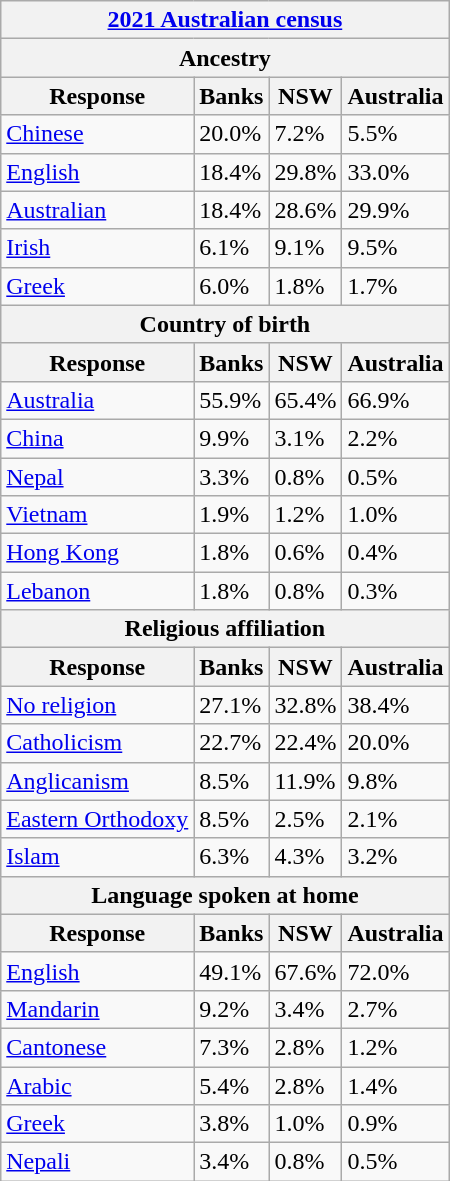<table class="wikitable">
<tr>
<th colspan="4"><a href='#'>2021 Australian census</a></th>
</tr>
<tr>
<th colspan="4">Ancestry</th>
</tr>
<tr>
<th>Response</th>
<th>Banks</th>
<th>NSW</th>
<th>Australia</th>
</tr>
<tr>
<td><a href='#'>Chinese</a></td>
<td>20.0%</td>
<td>7.2%</td>
<td>5.5%</td>
</tr>
<tr>
<td><a href='#'>English</a></td>
<td>18.4%</td>
<td>29.8%</td>
<td>33.0%</td>
</tr>
<tr>
<td><a href='#'>Australian</a></td>
<td>18.4%</td>
<td>28.6%</td>
<td>29.9%</td>
</tr>
<tr>
<td><a href='#'>Irish</a></td>
<td>6.1%</td>
<td>9.1%</td>
<td>9.5%</td>
</tr>
<tr>
<td><a href='#'>Greek</a></td>
<td>6.0%</td>
<td>1.8%</td>
<td>1.7%</td>
</tr>
<tr>
<th colspan="4">Country of birth</th>
</tr>
<tr>
<th>Response</th>
<th>Banks</th>
<th>NSW</th>
<th>Australia</th>
</tr>
<tr>
<td><a href='#'>Australia</a></td>
<td>55.9%</td>
<td>65.4%</td>
<td>66.9%</td>
</tr>
<tr>
<td><a href='#'>China</a></td>
<td>9.9%</td>
<td>3.1%</td>
<td>2.2%</td>
</tr>
<tr>
<td><a href='#'>Nepal</a></td>
<td>3.3%</td>
<td>0.8%</td>
<td>0.5%</td>
</tr>
<tr>
<td><a href='#'>Vietnam</a></td>
<td>1.9%</td>
<td>1.2%</td>
<td>1.0%</td>
</tr>
<tr>
<td><a href='#'>Hong Kong</a></td>
<td>1.8%</td>
<td>0.6%</td>
<td>0.4%</td>
</tr>
<tr>
<td><a href='#'>Lebanon</a></td>
<td>1.8%</td>
<td>0.8%</td>
<td>0.3%</td>
</tr>
<tr>
<th colspan="4">Religious affiliation</th>
</tr>
<tr>
<th>Response</th>
<th>Banks</th>
<th>NSW</th>
<th>Australia</th>
</tr>
<tr>
<td><a href='#'>No religion</a></td>
<td>27.1%</td>
<td>32.8%</td>
<td>38.4%</td>
</tr>
<tr>
<td><a href='#'>Catholicism</a></td>
<td>22.7%</td>
<td>22.4%</td>
<td>20.0%</td>
</tr>
<tr>
<td><a href='#'>Anglicanism</a></td>
<td>8.5%</td>
<td>11.9%</td>
<td>9.8%</td>
</tr>
<tr>
<td><a href='#'>Eastern Orthodoxy</a></td>
<td>8.5%</td>
<td>2.5%</td>
<td>2.1%</td>
</tr>
<tr>
<td><a href='#'>Islam</a></td>
<td>6.3%</td>
<td>4.3%</td>
<td>3.2%</td>
</tr>
<tr>
<th colspan="4">Language spoken at home</th>
</tr>
<tr>
<th>Response</th>
<th>Banks</th>
<th>NSW</th>
<th>Australia</th>
</tr>
<tr>
<td><a href='#'>English</a></td>
<td>49.1%</td>
<td>67.6%</td>
<td>72.0%</td>
</tr>
<tr>
<td><a href='#'>Mandarin</a></td>
<td>9.2%</td>
<td>3.4%</td>
<td>2.7%</td>
</tr>
<tr>
<td><a href='#'>Cantonese</a></td>
<td>7.3%</td>
<td>2.8%</td>
<td>1.2%</td>
</tr>
<tr>
<td><a href='#'>Arabic</a></td>
<td>5.4%</td>
<td>2.8%</td>
<td>1.4%</td>
</tr>
<tr>
<td><a href='#'>Greek</a></td>
<td>3.8%</td>
<td>1.0%</td>
<td>0.9%</td>
</tr>
<tr>
<td><a href='#'>Nepali</a></td>
<td>3.4%</td>
<td>0.8%</td>
<td>0.5%</td>
</tr>
</table>
